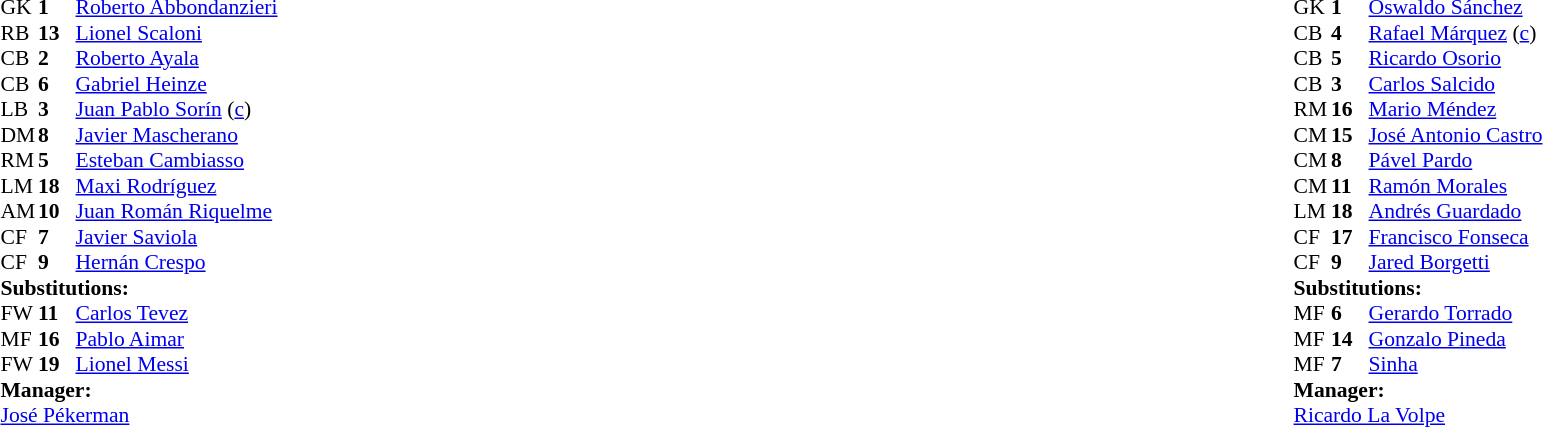<table width="100%">
<tr>
<td valign="top" width="40%"><br><table style="font-size: 90%" cellspacing="0" cellpadding="0">
<tr>
<th width="25"></th>
<th width="25"></th>
</tr>
<tr>
<td>GK</td>
<td><strong>1</strong></td>
<td><a href='#'>Roberto Abbondanzieri</a></td>
</tr>
<tr>
<td>RB</td>
<td><strong>13</strong></td>
<td><a href='#'>Lionel Scaloni</a></td>
</tr>
<tr>
<td>CB</td>
<td><strong>2</strong></td>
<td><a href='#'>Roberto Ayala</a></td>
</tr>
<tr>
<td>CB</td>
<td><strong>6</strong></td>
<td><a href='#'>Gabriel Heinze</a></td>
<td></td>
</tr>
<tr>
<td>LB</td>
<td><strong>3</strong></td>
<td><a href='#'>Juan Pablo Sorín</a> (<a href='#'>c</a>)</td>
<td></td>
</tr>
<tr>
<td>DM</td>
<td><strong>8</strong></td>
<td><a href='#'>Javier Mascherano</a></td>
</tr>
<tr>
<td>RM</td>
<td><strong>5</strong></td>
<td><a href='#'>Esteban Cambiasso</a></td>
<td></td>
<td></td>
</tr>
<tr>
<td>LM</td>
<td><strong>18</strong></td>
<td><a href='#'>Maxi Rodríguez</a></td>
</tr>
<tr>
<td>AM</td>
<td><strong>10</strong></td>
<td><a href='#'>Juan Román Riquelme</a></td>
</tr>
<tr>
<td>CF</td>
<td><strong>7</strong></td>
<td><a href='#'>Javier Saviola</a></td>
<td></td>
<td></td>
</tr>
<tr>
<td>CF</td>
<td><strong>9</strong></td>
<td><a href='#'>Hernán Crespo</a></td>
<td></td>
<td></td>
</tr>
<tr>
<td colspan=3><strong>Substitutions:</strong></td>
</tr>
<tr>
<td>FW</td>
<td><strong>11</strong></td>
<td><a href='#'>Carlos Tevez</a></td>
<td></td>
<td></td>
</tr>
<tr>
<td>MF</td>
<td><strong>16</strong></td>
<td><a href='#'>Pablo Aimar</a></td>
<td></td>
<td></td>
</tr>
<tr>
<td>FW</td>
<td><strong>19</strong></td>
<td><a href='#'>Lionel Messi</a></td>
<td></td>
<td></td>
</tr>
<tr>
<td colspan=3><strong>Manager:</strong></td>
</tr>
<tr>
<td colspan="4"><a href='#'>José Pékerman</a></td>
</tr>
</table>
</td>
<td valign="top"></td>
<td valign="top" width="50%"><br><table style="font-size: 90%" cellspacing="0" cellpadding="0"  align="center">
<tr>
<th width="25"></th>
<th width="25"></th>
</tr>
<tr>
<td>GK</td>
<td><strong>1</strong></td>
<td><a href='#'>Oswaldo Sánchez</a></td>
</tr>
<tr>
<td>CB</td>
<td><strong>4</strong></td>
<td><a href='#'>Rafael Márquez</a> (<a href='#'>c</a>)</td>
<td></td>
</tr>
<tr>
<td>CB</td>
<td><strong>5</strong></td>
<td><a href='#'>Ricardo Osorio</a></td>
</tr>
<tr>
<td>CB</td>
<td><strong>3</strong></td>
<td><a href='#'>Carlos Salcido</a></td>
</tr>
<tr>
<td>RM</td>
<td><strong>16</strong></td>
<td><a href='#'>Mario Méndez</a></td>
</tr>
<tr>
<td>CM</td>
<td><strong>15</strong></td>
<td><a href='#'>José Antonio Castro</a></td>
<td></td>
</tr>
<tr>
<td>CM</td>
<td><strong>8</strong></td>
<td><a href='#'>Pável Pardo</a></td>
<td></td>
<td></td>
</tr>
<tr>
<td>CM</td>
<td><strong>11</strong></td>
<td><a href='#'>Ramón Morales</a></td>
<td></td>
<td></td>
</tr>
<tr>
<td>LM</td>
<td><strong>18</strong></td>
<td><a href='#'>Andrés Guardado</a></td>
<td></td>
<td></td>
</tr>
<tr>
<td>CF</td>
<td><strong>17</strong></td>
<td><a href='#'>Francisco Fonseca</a></td>
<td></td>
</tr>
<tr>
<td>CF</td>
<td><strong>9</strong></td>
<td><a href='#'>Jared Borgetti</a></td>
</tr>
<tr>
<td colspan=3><strong>Substitutions:</strong></td>
</tr>
<tr>
<td>MF</td>
<td><strong>6</strong></td>
<td><a href='#'>Gerardo Torrado</a></td>
<td></td>
<td></td>
</tr>
<tr>
<td>MF</td>
<td><strong>14</strong></td>
<td><a href='#'>Gonzalo Pineda</a></td>
<td></td>
<td></td>
</tr>
<tr>
<td>MF</td>
<td><strong>7</strong></td>
<td><a href='#'>Sinha</a></td>
<td></td>
<td></td>
</tr>
<tr>
<td colspan=3><strong>Manager:</strong></td>
</tr>
<tr>
<td colspan="4"> <a href='#'>Ricardo La Volpe</a></td>
</tr>
</table>
</td>
</tr>
</table>
